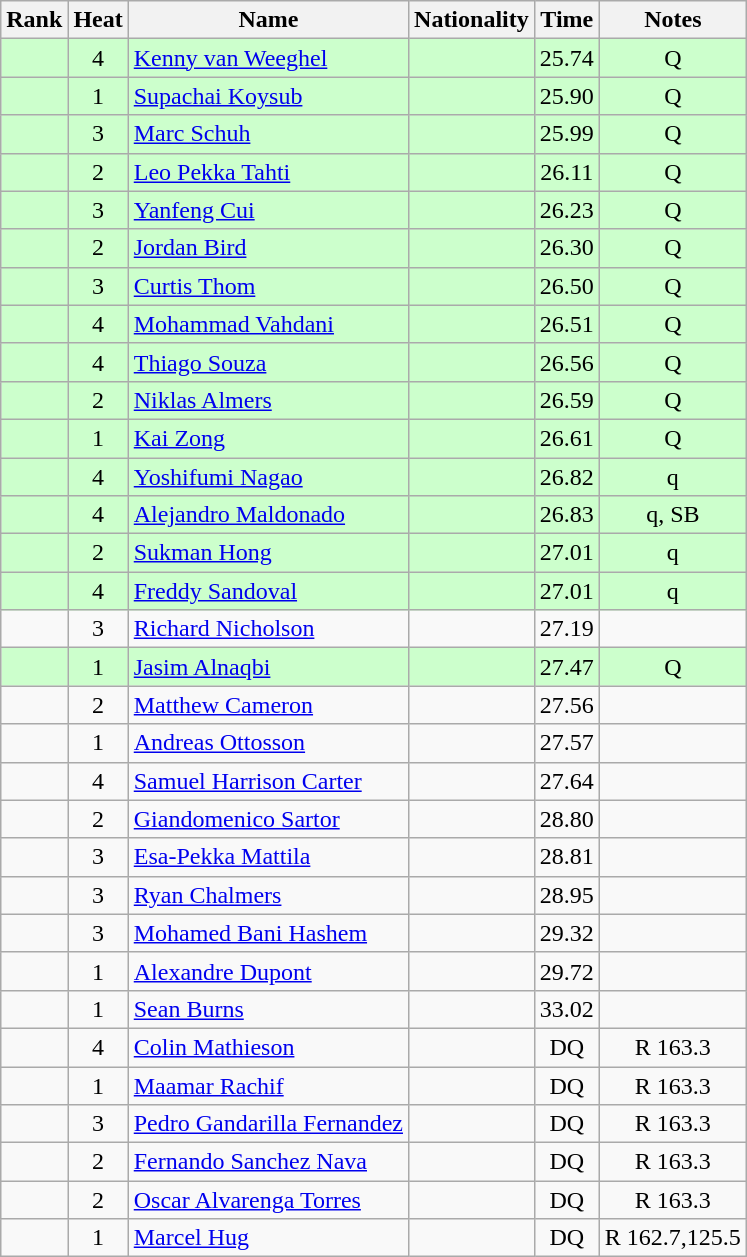<table class="wikitable sortable" style="text-align:center">
<tr>
<th>Rank</th>
<th>Heat</th>
<th>Name</th>
<th>Nationality</th>
<th>Time</th>
<th>Notes</th>
</tr>
<tr bgcolor=ccffcc>
<td></td>
<td>4</td>
<td align=left><a href='#'>Kenny van Weeghel</a></td>
<td align=left></td>
<td>25.74</td>
<td>Q</td>
</tr>
<tr bgcolor=ccffcc>
<td></td>
<td>1</td>
<td align=left><a href='#'>Supachai Koysub</a></td>
<td align=left></td>
<td>25.90</td>
<td>Q</td>
</tr>
<tr bgcolor=ccffcc>
<td></td>
<td>3</td>
<td align=left><a href='#'>Marc Schuh</a></td>
<td align=left></td>
<td>25.99</td>
<td>Q</td>
</tr>
<tr bgcolor=ccffcc>
<td></td>
<td>2</td>
<td align=left><a href='#'>Leo Pekka Tahti</a></td>
<td align=left></td>
<td>26.11</td>
<td>Q</td>
</tr>
<tr bgcolor=ccffcc>
<td></td>
<td>3</td>
<td align=left><a href='#'>Yanfeng Cui</a></td>
<td align=left></td>
<td>26.23</td>
<td>Q</td>
</tr>
<tr bgcolor=ccffcc>
<td></td>
<td>2</td>
<td align=left><a href='#'>Jordan Bird</a></td>
<td align=left></td>
<td>26.30</td>
<td>Q</td>
</tr>
<tr bgcolor=ccffcc>
<td></td>
<td>3</td>
<td align=left><a href='#'>Curtis Thom</a></td>
<td align=left></td>
<td>26.50</td>
<td>Q</td>
</tr>
<tr bgcolor=ccffcc>
<td></td>
<td>4</td>
<td align=left><a href='#'>Mohammad Vahdani</a></td>
<td align=left></td>
<td>26.51</td>
<td>Q</td>
</tr>
<tr bgcolor=ccffcc>
<td></td>
<td>4</td>
<td align=left><a href='#'>Thiago Souza</a></td>
<td align=left></td>
<td>26.56</td>
<td>Q</td>
</tr>
<tr bgcolor=ccffcc>
<td></td>
<td>2</td>
<td align=left><a href='#'>Niklas Almers</a></td>
<td align=left></td>
<td>26.59</td>
<td>Q</td>
</tr>
<tr bgcolor=ccffcc>
<td></td>
<td>1</td>
<td align=left><a href='#'>Kai Zong</a></td>
<td align=left></td>
<td>26.61</td>
<td>Q</td>
</tr>
<tr bgcolor=ccffcc>
<td></td>
<td>4</td>
<td align=left><a href='#'>Yoshifumi Nagao</a></td>
<td align=left></td>
<td>26.82</td>
<td>q</td>
</tr>
<tr bgcolor=ccffcc>
<td></td>
<td>4</td>
<td align=left><a href='#'>Alejandro Maldonado</a></td>
<td align=left></td>
<td>26.83</td>
<td>q, SB</td>
</tr>
<tr bgcolor=ccffcc>
<td></td>
<td>2</td>
<td align=left><a href='#'>Sukman Hong</a></td>
<td align=left></td>
<td>27.01</td>
<td>q</td>
</tr>
<tr bgcolor=ccffcc>
<td></td>
<td>4</td>
<td align=left><a href='#'>Freddy Sandoval</a></td>
<td align=left></td>
<td>27.01</td>
<td>q</td>
</tr>
<tr>
<td></td>
<td>3</td>
<td align=left><a href='#'>Richard Nicholson</a></td>
<td align=left></td>
<td>27.19</td>
<td></td>
</tr>
<tr bgcolor=ccffcc>
<td></td>
<td>1</td>
<td align=left><a href='#'>Jasim Alnaqbi</a></td>
<td align=left></td>
<td>27.47</td>
<td>Q</td>
</tr>
<tr>
<td></td>
<td>2</td>
<td align=left><a href='#'>Matthew Cameron</a></td>
<td align=left></td>
<td>27.56</td>
<td></td>
</tr>
<tr>
<td></td>
<td>1</td>
<td align=left><a href='#'>Andreas Ottosson</a></td>
<td align=left></td>
<td>27.57</td>
<td></td>
</tr>
<tr>
<td></td>
<td>4</td>
<td align=left><a href='#'>Samuel Harrison Carter</a></td>
<td align=left></td>
<td>27.64</td>
<td></td>
</tr>
<tr>
<td></td>
<td>2</td>
<td align=left><a href='#'>Giandomenico Sartor</a></td>
<td align=left></td>
<td>28.80</td>
<td></td>
</tr>
<tr>
<td></td>
<td>3</td>
<td align=left><a href='#'>Esa-Pekka Mattila</a></td>
<td align=left></td>
<td>28.81</td>
<td></td>
</tr>
<tr>
<td></td>
<td>3</td>
<td align=left><a href='#'>Ryan Chalmers</a></td>
<td align=left></td>
<td>28.95</td>
<td></td>
</tr>
<tr>
<td></td>
<td>3</td>
<td align=left><a href='#'>Mohamed Bani Hashem</a></td>
<td align=left></td>
<td>29.32</td>
<td></td>
</tr>
<tr>
<td></td>
<td>1</td>
<td align=left><a href='#'>Alexandre Dupont</a></td>
<td align=left></td>
<td>29.72</td>
<td></td>
</tr>
<tr>
<td></td>
<td>1</td>
<td align=left><a href='#'>Sean Burns</a></td>
<td align=left></td>
<td>33.02</td>
<td></td>
</tr>
<tr>
<td></td>
<td>4</td>
<td align=left><a href='#'>Colin Mathieson</a></td>
<td align=left></td>
<td>DQ</td>
<td>R 163.3</td>
</tr>
<tr>
<td></td>
<td>1</td>
<td align=left><a href='#'>Maamar Rachif</a></td>
<td align=left></td>
<td>DQ</td>
<td>R 163.3</td>
</tr>
<tr>
<td></td>
<td>3</td>
<td align=left><a href='#'>Pedro Gandarilla Fernandez</a></td>
<td align=left></td>
<td>DQ</td>
<td>R 163.3</td>
</tr>
<tr>
<td></td>
<td>2</td>
<td align=left><a href='#'>Fernando Sanchez Nava</a></td>
<td align=left></td>
<td>DQ</td>
<td>R 163.3</td>
</tr>
<tr>
<td></td>
<td>2</td>
<td align=left><a href='#'>Oscar Alvarenga Torres</a></td>
<td align=left></td>
<td>DQ</td>
<td>R 163.3</td>
</tr>
<tr>
<td></td>
<td>1</td>
<td align=left><a href='#'>Marcel Hug</a></td>
<td align=left></td>
<td>DQ</td>
<td>R 162.7,125.5</td>
</tr>
</table>
